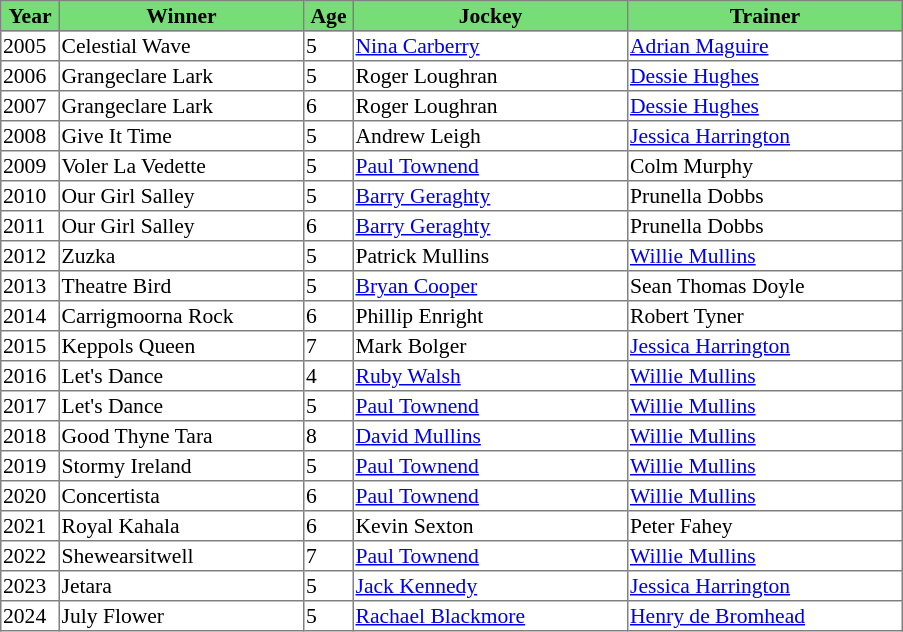<table class = "sortable" | border="1" style="border-collapse: collapse; font-size:90%">
<tr bgcolor="#77dd77" align="center">
<th style="width:36px"><strong>Year</strong></th>
<th style="width:160px"><strong>Winner</strong></th>
<th style="width:30px"><strong>Age</strong></th>
<th style="width:180px"><strong>Jockey</strong></th>
<th style="width:180px"><strong>Trainer</strong></th>
</tr>
<tr>
<td>2005</td>
<td>Celestial Wave</td>
<td>5</td>
<td><a href='#'>Nina Carberry</a></td>
<td><a href='#'>Adrian Maguire</a></td>
</tr>
<tr>
<td>2006</td>
<td>Grangeclare Lark</td>
<td>5</td>
<td>Roger Loughran</td>
<td><a href='#'>Dessie Hughes</a></td>
</tr>
<tr>
<td>2007</td>
<td>Grangeclare Lark</td>
<td>6</td>
<td>Roger Loughran</td>
<td><a href='#'>Dessie Hughes</a></td>
</tr>
<tr>
<td>2008</td>
<td>Give It Time</td>
<td>5</td>
<td>Andrew Leigh</td>
<td><a href='#'>Jessica Harrington</a></td>
</tr>
<tr>
<td>2009</td>
<td>Voler La Vedette</td>
<td>5</td>
<td><a href='#'>Paul Townend</a></td>
<td>Colm Murphy</td>
</tr>
<tr>
<td>2010</td>
<td>Our Girl Salley</td>
<td>5</td>
<td><a href='#'>Barry Geraghty</a></td>
<td>Prunella Dobbs</td>
</tr>
<tr>
<td>2011</td>
<td>Our Girl Salley</td>
<td>6</td>
<td><a href='#'>Barry Geraghty</a></td>
<td>Prunella Dobbs</td>
</tr>
<tr>
<td>2012</td>
<td>Zuzka</td>
<td>5</td>
<td>Patrick Mullins</td>
<td><a href='#'>Willie Mullins</a></td>
</tr>
<tr>
<td>2013</td>
<td>Theatre Bird</td>
<td>5</td>
<td><a href='#'>Bryan Cooper</a></td>
<td>Sean Thomas Doyle</td>
</tr>
<tr>
<td>2014</td>
<td>Carrigmoorna Rock</td>
<td>6</td>
<td>Phillip Enright</td>
<td>Robert Tyner</td>
</tr>
<tr>
<td>2015</td>
<td>Keppols Queen</td>
<td>7</td>
<td>Mark Bolger</td>
<td><a href='#'>Jessica Harrington</a></td>
</tr>
<tr>
<td>2016</td>
<td>Let's Dance</td>
<td>4</td>
<td><a href='#'>Ruby Walsh</a></td>
<td><a href='#'>Willie Mullins</a></td>
</tr>
<tr>
<td>2017</td>
<td>Let's Dance</td>
<td>5</td>
<td><a href='#'>Paul Townend</a></td>
<td><a href='#'>Willie Mullins</a></td>
</tr>
<tr>
<td>2018</td>
<td>Good Thyne Tara</td>
<td>8</td>
<td><a href='#'>David Mullins</a></td>
<td><a href='#'>Willie Mullins</a></td>
</tr>
<tr>
<td>2019</td>
<td>Stormy Ireland</td>
<td>5</td>
<td><a href='#'>Paul Townend</a></td>
<td><a href='#'>Willie Mullins</a></td>
</tr>
<tr>
<td>2020</td>
<td>Concertista</td>
<td>6</td>
<td><a href='#'>Paul Townend</a></td>
<td><a href='#'>Willie Mullins</a></td>
</tr>
<tr>
<td>2021</td>
<td>Royal Kahala</td>
<td>6</td>
<td>Kevin Sexton</td>
<td>Peter Fahey</td>
</tr>
<tr>
<td>2022</td>
<td>Shewearsitwell</td>
<td>7</td>
<td><a href='#'>Paul Townend</a></td>
<td><a href='#'>Willie Mullins</a></td>
</tr>
<tr>
<td>2023</td>
<td>Jetara</td>
<td>5</td>
<td><a href='#'>Jack Kennedy</a></td>
<td><a href='#'>Jessica Harrington</a></td>
</tr>
<tr>
<td>2024</td>
<td>July Flower</td>
<td>5</td>
<td><a href='#'>Rachael Blackmore</a></td>
<td><a href='#'>Henry de Bromhead</a></td>
</tr>
</table>
